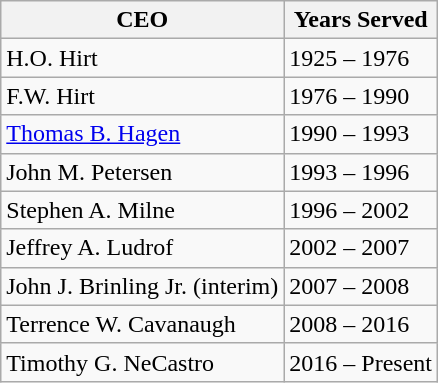<table class="wikitable">
<tr>
<th>CEO</th>
<th>Years Served</th>
</tr>
<tr>
<td>H.O. Hirt</td>
<td>1925 – 1976</td>
</tr>
<tr>
<td>F.W. Hirt</td>
<td>1976 – 1990</td>
</tr>
<tr>
<td><a href='#'>Thomas B. Hagen</a></td>
<td>1990 – 1993</td>
</tr>
<tr>
<td>John M. Petersen</td>
<td>1993 – 1996</td>
</tr>
<tr>
<td>Stephen A. Milne</td>
<td>1996 – 2002</td>
</tr>
<tr>
<td>Jeffrey A. Ludrof</td>
<td>2002 – 2007</td>
</tr>
<tr>
<td>John J. Brinling Jr. (interim)</td>
<td>2007 – 2008</td>
</tr>
<tr>
<td>Terrence W. Cavanaugh</td>
<td>2008 – 2016</td>
</tr>
<tr>
<td>Timothy G. NeCastro</td>
<td>2016 – Present</td>
</tr>
</table>
